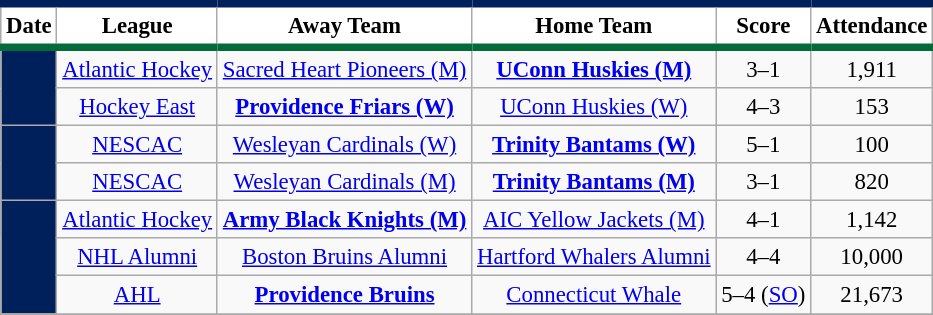<table class="wikitable" style="font-size: 95%;text-align: center;">
<tr>
<th style="background:#FFFFFF; border-top:#00205B 5px solid; border-bottom:#046A38 5px solid;">Date</th>
<th style="background:#FFFFFF; border-top:#00205B 5px solid; border-bottom:#046A38 5px solid;">League</th>
<th style="background:#FFFFFF; border-top:#00205B 5px solid; border-bottom:#046A38 5px solid;">Away Team</th>
<th style="background:#FFFFFF; border-top:#00205B 5px solid; border-bottom:#046A38 5px solid;">Home Team</th>
<th style="background:#FFFFFF; border-top:#00205B 5px solid; border-bottom:#046A38 5px solid;">Score</th>
<th style="background:#FFFFFF; border-top:#00205B 5px solid; border-bottom:#046A38 5px solid;">Attendance</th>
</tr>
<tr>
<td ! style="background:#00205B; color:#FFFFFF;" rowspan="2"></td>
<td><a href='#'>Atlantic Hockey</a></td>
<td><a href='#'>Sacred Heart Pioneers (M)</a></td>
<td><strong><a href='#'>UConn Huskies (M)</a></strong></td>
<td>3–1</td>
<td>1,911</td>
</tr>
<tr>
<td><a href='#'>Hockey East</a></td>
<td><strong><a href='#'>Providence Friars (W)</a></strong></td>
<td><a href='#'>UConn Huskies (W)</a></td>
<td>4–3</td>
<td>153</td>
</tr>
<tr>
<td ! style="background:#00205B; color:#FFFFFF;" rowspan="2"></td>
<td><a href='#'>NESCAC</a></td>
<td><a href='#'>Wesleyan Cardinals (W)</a></td>
<td><strong><a href='#'>Trinity Bantams (W)</a></strong></td>
<td>5–1</td>
<td>100</td>
</tr>
<tr>
<td><a href='#'>NESCAC</a></td>
<td><a href='#'>Wesleyan Cardinals (M)</a></td>
<td><strong><a href='#'>Trinity Bantams (M)</a></strong></td>
<td>3–1</td>
<td>820</td>
</tr>
<tr>
<td ! style="background:#00205B; color:#FFFFFF;" rowspan="3"></td>
<td><a href='#'>Atlantic Hockey</a></td>
<td><strong><a href='#'>Army Black Knights (M)</a></strong></td>
<td><a href='#'>AIC Yellow Jackets (M)</a></td>
<td>4–1</td>
<td>1,142</td>
</tr>
<tr>
<td><a href='#'>NHL Alumni</a></td>
<td><a href='#'>Boston Bruins Alumni</a></td>
<td><a href='#'>Hartford Whalers Alumni</a></td>
<td>4–4</td>
<td>10,000</td>
</tr>
<tr>
<td><a href='#'>AHL</a></td>
<td><strong><a href='#'>Providence Bruins</a></strong></td>
<td><a href='#'>Connecticut Whale</a></td>
<td>5–4 (<a href='#'>SO</a>)</td>
<td>21,673</td>
</tr>
<tr>
</tr>
</table>
